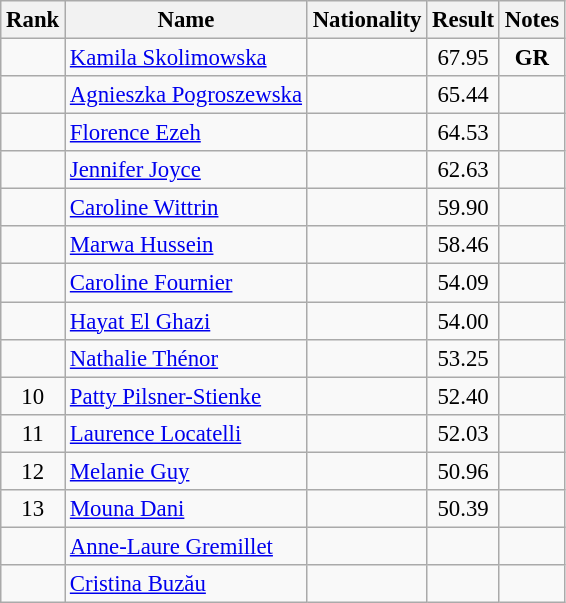<table class="wikitable sortable" style="text-align:center;font-size:95%">
<tr>
<th>Rank</th>
<th>Name</th>
<th>Nationality</th>
<th>Result</th>
<th>Notes</th>
</tr>
<tr>
<td></td>
<td align=left><a href='#'>Kamila Skolimowska</a></td>
<td align=left></td>
<td>67.95</td>
<td><strong>GR</strong></td>
</tr>
<tr>
<td></td>
<td align=left><a href='#'>Agnieszka Pogroszewska</a></td>
<td align=left></td>
<td>65.44</td>
<td></td>
</tr>
<tr>
<td></td>
<td align=left><a href='#'>Florence Ezeh</a></td>
<td align=left></td>
<td>64.53</td>
<td></td>
</tr>
<tr>
<td></td>
<td align=left><a href='#'>Jennifer Joyce</a></td>
<td align=left></td>
<td>62.63</td>
<td></td>
</tr>
<tr>
<td></td>
<td align=left><a href='#'>Caroline Wittrin</a></td>
<td align=left></td>
<td>59.90</td>
<td></td>
</tr>
<tr>
<td></td>
<td align=left><a href='#'>Marwa Hussein</a></td>
<td align=left></td>
<td>58.46</td>
<td></td>
</tr>
<tr>
<td></td>
<td align=left><a href='#'>Caroline Fournier</a></td>
<td align=left></td>
<td>54.09</td>
<td></td>
</tr>
<tr>
<td></td>
<td align=left><a href='#'>Hayat El Ghazi</a></td>
<td align=left></td>
<td>54.00</td>
<td></td>
</tr>
<tr>
<td></td>
<td align=left><a href='#'>Nathalie Thénor</a></td>
<td align=left></td>
<td>53.25</td>
<td></td>
</tr>
<tr>
<td>10</td>
<td align=left><a href='#'>Patty Pilsner-Stienke</a></td>
<td align=left></td>
<td>52.40</td>
<td></td>
</tr>
<tr>
<td>11</td>
<td align=left><a href='#'>Laurence Locatelli</a></td>
<td align=left></td>
<td>52.03</td>
<td></td>
</tr>
<tr>
<td>12</td>
<td align=left><a href='#'>Melanie Guy</a></td>
<td align=left></td>
<td>50.96</td>
<td></td>
</tr>
<tr>
<td>13</td>
<td align=left><a href='#'>Mouna Dani</a></td>
<td align=left></td>
<td>50.39</td>
<td></td>
</tr>
<tr>
<td></td>
<td align=left><a href='#'>Anne-Laure Gremillet</a></td>
<td align=left></td>
<td></td>
<td></td>
</tr>
<tr>
<td></td>
<td align=left><a href='#'>Cristina Buzău</a></td>
<td align=left></td>
<td></td>
<td></td>
</tr>
</table>
